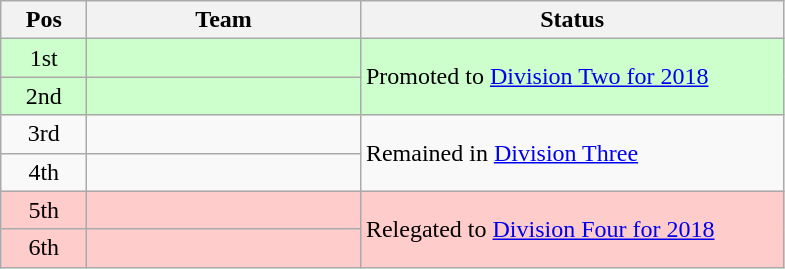<table class="wikitable">
<tr>
<th width=50>Pos</th>
<th width=175>Team</th>
<th width=275>Status</th>
</tr>
<tr style="background:#cfc">
<td align="center">1st</td>
<td></td>
<td rowspan=2>Promoted to <a href='#'>Division Two for 2018</a></td>
</tr>
<tr style="background:#cfc">
<td align="center">2nd</td>
<td></td>
</tr>
<tr>
<td align="center">3rd</td>
<td></td>
<td rowspan=2>Remained in <a href='#'>Division Three</a></td>
</tr>
<tr>
<td align="center">4th</td>
<td></td>
</tr>
<tr style="background:#fcc">
<td align="center">5th</td>
<td></td>
<td rowspan=2>Relegated to <a href='#'>Division Four for 2018</a></td>
</tr>
<tr style="background:#fcc">
<td align="center">6th</td>
<td></td>
</tr>
</table>
